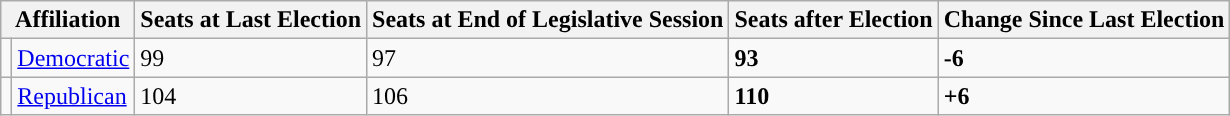<table class="wikitable">
<tr>
<th colspan="2">Affiliation</th>
<th>Seats at Last Election</th>
<th>Seats at End of Legislative Session</th>
<th>Seats after Election</th>
<th>Change Since Last Election</th>
</tr>
<tr>
<td style="background-color:"></td>
<td><a href='#'>Democratic</a></td>
<td>99</td>
<td>97</td>
<td><strong>93</strong></td>
<td><strong>-6</strong></td>
</tr>
<tr>
<td style="background-color:"></td>
<td><a href='#'>Republican</a></td>
<td>104</td>
<td>106</td>
<td><strong>110</strong></td>
<td><strong>+6</strong></td>
</tr>
</table>
